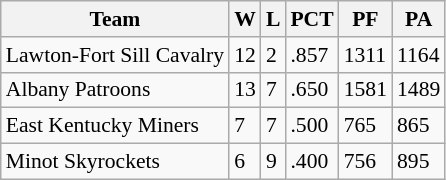<table class="wikitable" style="font-size:90%">
<tr>
<th>Team</th>
<th>W</th>
<th>L</th>
<th>PCT</th>
<th>PF</th>
<th>PA</th>
</tr>
<tr>
<td>Lawton-Fort Sill Cavalry</td>
<td>12</td>
<td>2</td>
<td>.857</td>
<td>1311</td>
<td>1164</td>
</tr>
<tr>
<td>Albany Patroons</td>
<td>13</td>
<td>7</td>
<td>.650</td>
<td>1581</td>
<td>1489</td>
</tr>
<tr>
<td>East Kentucky Miners</td>
<td>7</td>
<td>7</td>
<td>.500</td>
<td>765</td>
<td>865</td>
</tr>
<tr>
<td>Minot Skyrockets</td>
<td>6</td>
<td>9</td>
<td>.400</td>
<td>756</td>
<td>895</td>
</tr>
</table>
